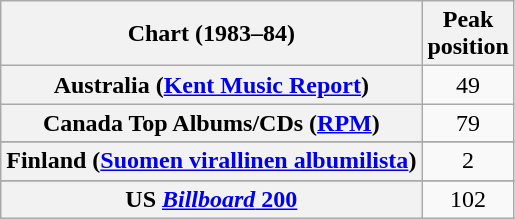<table class="wikitable sortable plainrowheaders">
<tr>
<th>Chart (1983–84)</th>
<th>Peak<br>position</th>
</tr>
<tr>
<th scope="row">Australia (<a href='#'>Kent Music Report</a>)</th>
<td align="center">49</td>
</tr>
<tr>
<th scope="row">Canada Top Albums/CDs (<a href='#'>RPM</a>)</th>
<td style="text-align:center;">79</td>
</tr>
<tr>
</tr>
<tr>
<th scope="row">Finland (<a href='#'>Suomen virallinen albumilista</a>)</th>
<td style="text-align:center;">2</td>
</tr>
<tr>
</tr>
<tr>
</tr>
<tr>
</tr>
<tr>
</tr>
<tr>
</tr>
<tr>
<th scope="row">US <a href='#'><em>Billboard</em> 200</a></th>
<td align="center">102</td>
</tr>
</table>
